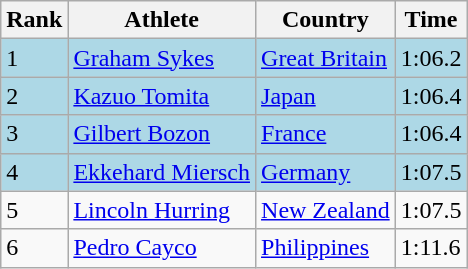<table class="wikitable">
<tr>
<th>Rank</th>
<th>Athlete</th>
<th>Country</th>
<th>Time</th>
</tr>
<tr bgcolor=lightblue>
<td>1</td>
<td><a href='#'>Graham Sykes</a></td>
<td><a href='#'>Great Britain</a></td>
<td>1:06.2</td>
</tr>
<tr bgcolor=lightblue>
<td>2</td>
<td><a href='#'>Kazuo Tomita</a></td>
<td><a href='#'>Japan</a></td>
<td>1:06.4</td>
</tr>
<tr bgcolor=lightblue>
<td>3</td>
<td><a href='#'>Gilbert Bozon</a></td>
<td><a href='#'>France</a></td>
<td>1:06.4</td>
</tr>
<tr bgcolor=lightblue>
<td>4</td>
<td><a href='#'>Ekkehard Miersch</a></td>
<td><a href='#'>Germany</a></td>
<td>1:07.5</td>
</tr>
<tr>
<td>5</td>
<td><a href='#'>Lincoln Hurring</a></td>
<td><a href='#'>New Zealand</a></td>
<td>1:07.5</td>
</tr>
<tr>
<td>6</td>
<td><a href='#'>Pedro Cayco</a></td>
<td><a href='#'>Philippines</a></td>
<td>1:11.6</td>
</tr>
</table>
